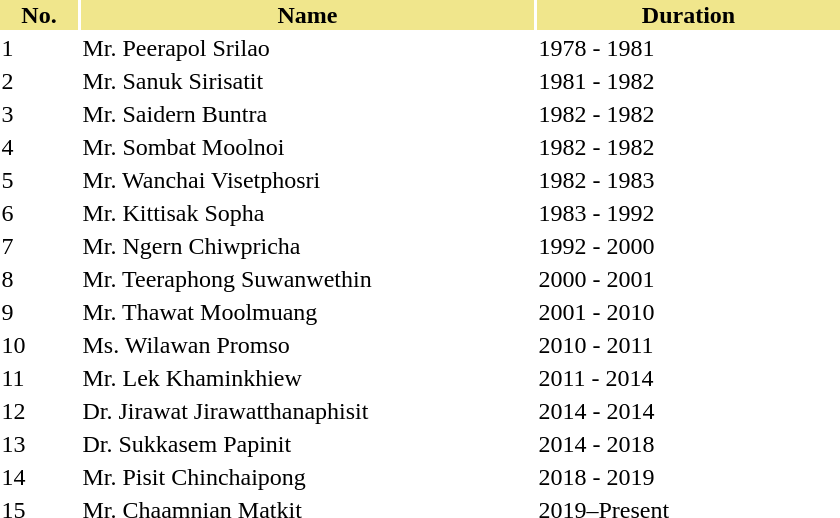<table class="PrvPe0b">
<tr>
<th width="50" style="background: Khaki;text-align: center;">No.</th>
<th width="300" style="background: Khaki;text-align: center;">Name</th>
<th width="200" style="background: Khaki;text-align: center;">Duration</th>
</tr>
<tr>
<td>1</td>
<td>Mr. Peerapol Srilao</td>
<td>1978 - 1981</td>
</tr>
<tr>
<td>2</td>
<td>Mr. Sanuk Sirisatit</td>
<td>1981 - 1982</td>
</tr>
<tr>
<td>3</td>
<td>Mr. Saidern Buntra</td>
<td>1982 - 1982</td>
</tr>
<tr>
<td>4</td>
<td>Mr. Sombat Moolnoi</td>
<td>1982 - 1982</td>
</tr>
<tr>
<td>5</td>
<td>Mr. Wanchai Visetphosri</td>
<td>1982 - 1983</td>
</tr>
<tr>
<td>6</td>
<td>Mr. Kittisak Sopha</td>
<td>1983 - 1992</td>
</tr>
<tr>
<td>7</td>
<td>Mr. Ngern Chiwpricha</td>
<td>1992 - 2000</td>
</tr>
<tr>
<td>8</td>
<td>Mr. Teeraphong Suwanwethin</td>
<td>2000 - 2001</td>
</tr>
<tr>
<td>9</td>
<td>Mr. Thawat Moolmuang</td>
<td>2001 - 2010</td>
</tr>
<tr>
<td>10</td>
<td>Ms. Wilawan Promso</td>
<td>2010 - 2011</td>
</tr>
<tr>
<td>11</td>
<td>Mr. Lek Khaminkhiew</td>
<td>2011 - 2014</td>
</tr>
<tr>
<td>12</td>
<td>Dr. Jirawat Jirawatthanaphisit</td>
<td>2014 - 2014</td>
</tr>
<tr>
<td>13</td>
<td>Dr. Sukkasem Papinit</td>
<td>2014 - 2018</td>
</tr>
<tr>
<td>14</td>
<td>Mr. Pisit Chinchaipong</td>
<td>2018 - 2019</td>
</tr>
<tr>
<td>15</td>
<td>Mr. Chaamnian Matkit</td>
<td>2019–Present</td>
</tr>
</table>
